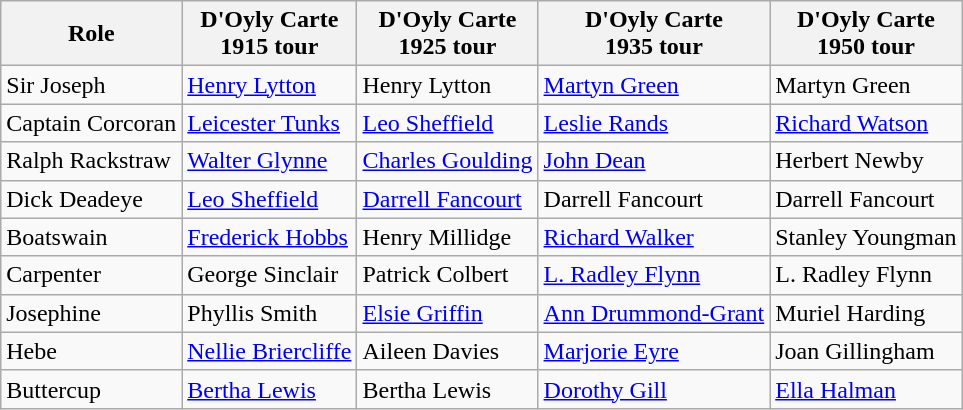<table Class="wikitable">
<tr>
<th>Role</th>
<th>D'Oyly Carte<br>1915 tour</th>
<th>D'Oyly Carte<br>1925 tour</th>
<th>D'Oyly Carte<br>1935 tour</th>
<th>D'Oyly Carte<br>1950 tour</th>
</tr>
<tr>
<td>Sir Joseph</td>
<td><a href='#'>Henry Lytton</a></td>
<td>Henry Lytton</td>
<td><a href='#'>Martyn Green</a></td>
<td>Martyn Green</td>
</tr>
<tr>
<td>Captain Corcoran</td>
<td><a href='#'>Leicester Tunks</a></td>
<td><a href='#'>Leo Sheffield</a></td>
<td><a href='#'>Leslie Rands</a></td>
<td><a href='#'>Richard Watson</a></td>
</tr>
<tr>
<td>Ralph Rackstraw</td>
<td><a href='#'>Walter Glynne</a></td>
<td><a href='#'>Charles Goulding</a></td>
<td><a href='#'>John Dean</a></td>
<td>Herbert Newby</td>
</tr>
<tr>
<td>Dick Deadeye</td>
<td><a href='#'>Leo Sheffield</a></td>
<td><a href='#'>Darrell Fancourt</a></td>
<td>Darrell Fancourt</td>
<td>Darrell Fancourt</td>
</tr>
<tr>
<td>Boatswain</td>
<td><a href='#'>Frederick Hobbs</a></td>
<td>Henry Millidge</td>
<td><a href='#'>Richard Walker</a></td>
<td>Stanley Youngman</td>
</tr>
<tr>
<td>Carpenter</td>
<td>George Sinclair</td>
<td>Patrick Colbert</td>
<td><a href='#'>L. Radley Flynn</a></td>
<td>L. Radley Flynn</td>
</tr>
<tr>
<td>Josephine</td>
<td>Phyllis Smith</td>
<td><a href='#'>Elsie Griffin</a></td>
<td><a href='#'>Ann Drummond-Grant</a></td>
<td>Muriel Harding</td>
</tr>
<tr>
<td>Hebe</td>
<td><a href='#'>Nellie Briercliffe</a></td>
<td>Aileen Davies</td>
<td><a href='#'>Marjorie Eyre</a></td>
<td>Joan Gillingham</td>
</tr>
<tr>
<td>Buttercup</td>
<td><a href='#'>Bertha Lewis</a></td>
<td>Bertha Lewis</td>
<td><a href='#'>Dorothy Gill</a></td>
<td><a href='#'>Ella Halman</a></td>
</tr>
</table>
